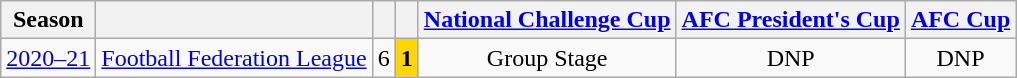<table class="wikitable" style="text-align:center">
<tr>
<th>Season</th>
<th></th>
<th></th>
<th></th>
<th><a href='#'>National Challenge Cup</a></th>
<th colspan="1"><a href='#'>AFC President's Cup</a></th>
<th colspan="1"><a href='#'>AFC Cup</a></th>
</tr>
<tr>
<td align="center"><a href='#'>2020–21</a></td>
<td align="center"><a href='#'>Football Federation League</a></td>
<td align="center">6</td>
<td align="center" bgcolor="Gold"><strong>1</strong></td>
<td align="center">Group Stage</td>
<td align="center">DNP</td>
<td align="center">DNP</td>
</tr>
</table>
